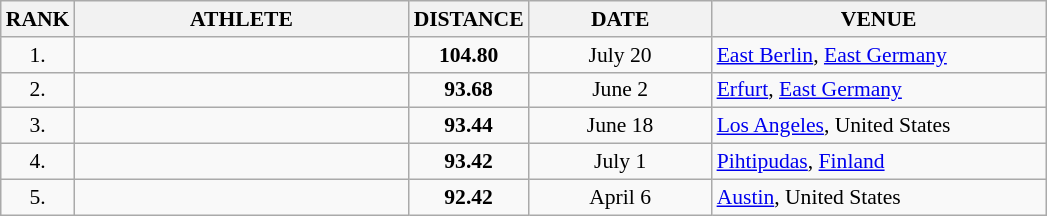<table class="wikitable" style="border-collapse: collapse; font-size: 90%;">
<tr>
<th>RANK</th>
<th align="center" style="width: 15em">ATHLETE</th>
<th align="center" style="width: 5em">DISTANCE</th>
<th align="center" style="width: 8em">DATE</th>
<th align="center" style="width: 15em">VENUE</th>
</tr>
<tr>
<td align="center">1.</td>
<td></td>
<td align="center"><strong>104.80</strong></td>
<td align="center">July 20</td>
<td><a href='#'>East Berlin</a>, <a href='#'>East Germany</a></td>
</tr>
<tr>
<td align="center">2.</td>
<td></td>
<td align="center"><strong>93.68</strong></td>
<td align="center">June 2</td>
<td><a href='#'>Erfurt</a>, <a href='#'>East Germany</a></td>
</tr>
<tr>
<td align="center">3.</td>
<td></td>
<td align="center"><strong>93.44</strong></td>
<td align="center">June 18</td>
<td><a href='#'>Los Angeles</a>, United States</td>
</tr>
<tr>
<td align="center">4.</td>
<td></td>
<td align="center"><strong>93.42</strong></td>
<td align="center">July 1</td>
<td><a href='#'>Pihtipudas</a>, <a href='#'>Finland</a></td>
</tr>
<tr>
<td align="center">5.</td>
<td></td>
<td align="center"><strong>92.42</strong></td>
<td align="center">April 6</td>
<td><a href='#'>Austin</a>, United States</td>
</tr>
</table>
